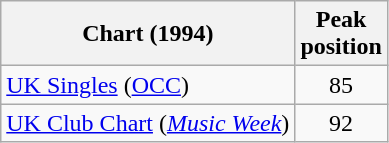<table class="wikitable sortable">
<tr>
<th>Chart (1994)</th>
<th>Peak<br>position</th>
</tr>
<tr>
<td align="left"><a href='#'>UK Singles</a> (<a href='#'>OCC</a>)</td>
<td style="text-align:center;">85</td>
</tr>
<tr>
<td align="left"><a href='#'>UK Club Chart</a> (<em><a href='#'>Music Week</a></em>)</td>
<td style="text-align:center;">92</td>
</tr>
</table>
